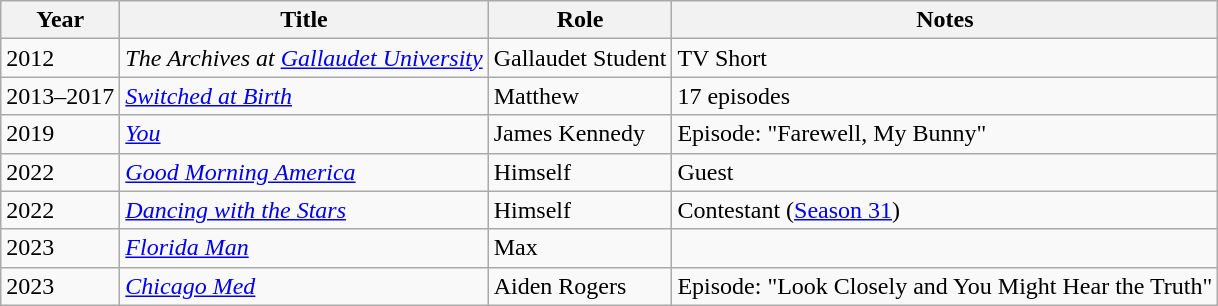<table class="wikitable sortable">
<tr>
<th>Year</th>
<th>Title</th>
<th>Role</th>
<th class="unsortable">Notes</th>
</tr>
<tr>
<td>2012</td>
<td><em>The Archives at <a href='#'>Gallaudet University</a></em></td>
<td>Gallaudet Student</td>
<td>TV Short</td>
</tr>
<tr>
<td>2013–2017</td>
<td><em><a href='#'>Switched at Birth</a></em></td>
<td>Matthew</td>
<td>17 episodes</td>
</tr>
<tr>
<td>2019</td>
<td><em><a href='#'>You</a></em></td>
<td>James Kennedy</td>
<td>Episode: "Farewell, My Bunny"</td>
</tr>
<tr>
<td>2022</td>
<td><em><a href='#'>Good Morning America</a></em></td>
<td>Himself</td>
<td>Guest</td>
</tr>
<tr>
<td>2022</td>
<td><em><a href='#'>Dancing with the Stars</a></em></td>
<td>Himself</td>
<td>Contestant (<a href='#'>Season 31</a>)</td>
</tr>
<tr>
<td>2023</td>
<td><a href='#'><em>Florida Man</em></a></td>
<td>Max</td>
<td></td>
</tr>
<tr>
<td>2023</td>
<td><em><a href='#'>Chicago Med</a></em></td>
<td>Aiden Rogers</td>
<td>Episode: "Look Closely and You Might Hear the Truth"</td>
</tr>
</table>
